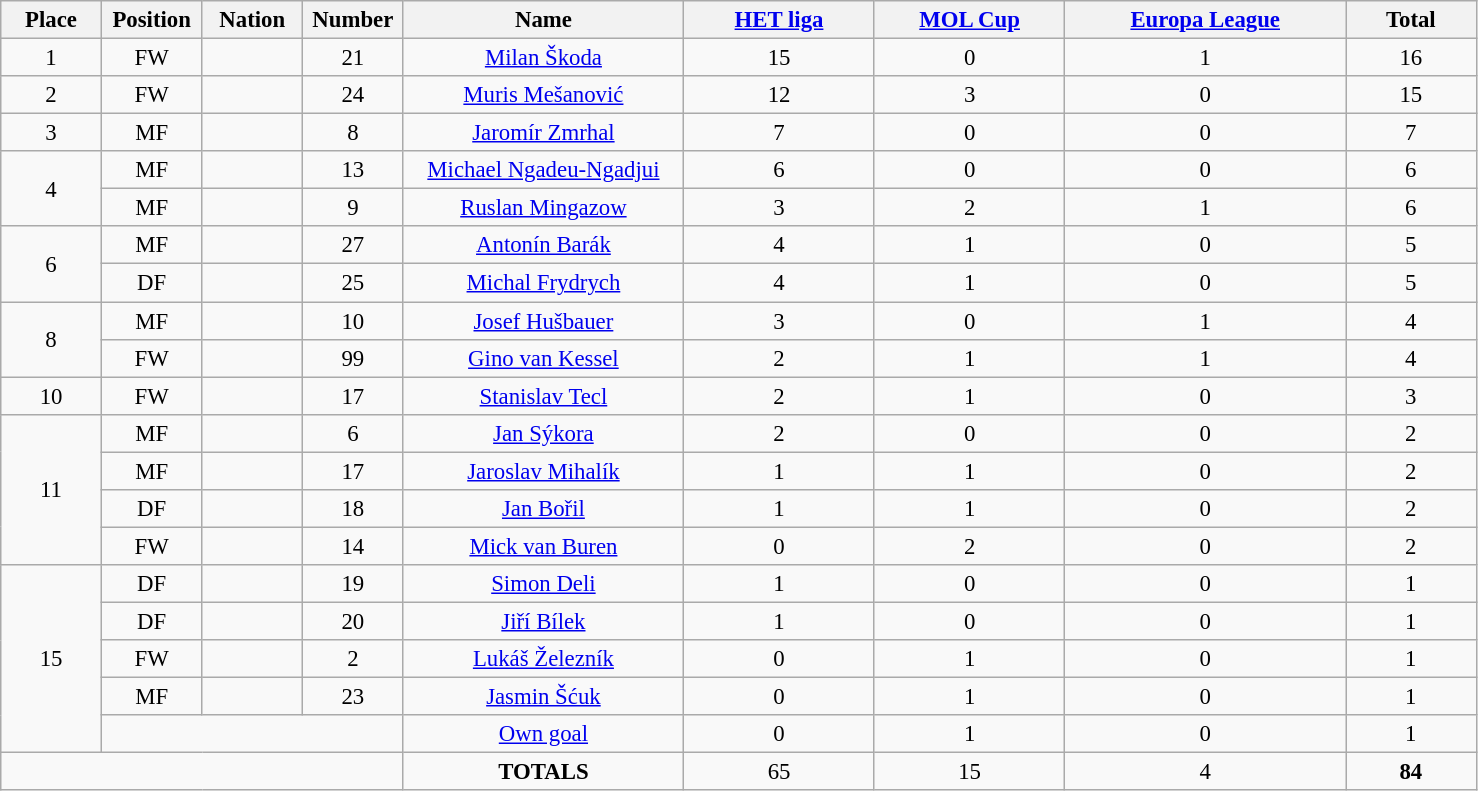<table class="wikitable" style="font-size: 95%; text-align: center;">
<tr>
<th width=60>Place</th>
<th width=60>Position</th>
<th width=60>Nation</th>
<th width=60>Number</th>
<th width=180>Name</th>
<th width=120><a href='#'>HET liga</a></th>
<th width=120><a href='#'>MOL Cup</a></th>
<th width=180><a href='#'>Europa League</a></th>
<th width=80><strong>Total</strong></th>
</tr>
<tr>
<td>1</td>
<td>FW</td>
<td></td>
<td>21</td>
<td><a href='#'>Milan Škoda</a></td>
<td>15</td>
<td>0</td>
<td>1</td>
<td>16</td>
</tr>
<tr>
<td>2</td>
<td>FW</td>
<td></td>
<td>24</td>
<td><a href='#'>Muris Mešanović</a></td>
<td>12</td>
<td>3</td>
<td>0</td>
<td>15</td>
</tr>
<tr>
<td>3</td>
<td>MF</td>
<td></td>
<td>8</td>
<td><a href='#'>Jaromír Zmrhal</a></td>
<td>7</td>
<td>0</td>
<td>0</td>
<td>7</td>
</tr>
<tr>
<td rowspan="2">4</td>
<td>MF</td>
<td></td>
<td>13</td>
<td><a href='#'>Michael Ngadeu-Ngadjui</a></td>
<td>6</td>
<td>0</td>
<td>0</td>
<td>6</td>
</tr>
<tr>
<td>MF</td>
<td></td>
<td>9</td>
<td><a href='#'>Ruslan Mingazow</a></td>
<td>3</td>
<td>2</td>
<td>1</td>
<td>6</td>
</tr>
<tr>
<td rowspan="2">6</td>
<td>MF</td>
<td></td>
<td>27</td>
<td><a href='#'>Antonín Barák</a></td>
<td>4</td>
<td>1</td>
<td>0</td>
<td>5</td>
</tr>
<tr>
<td>DF</td>
<td></td>
<td>25</td>
<td><a href='#'>Michal Frydrych</a></td>
<td>4</td>
<td>1</td>
<td>0</td>
<td>5</td>
</tr>
<tr>
<td rowspan="2">8</td>
<td>MF</td>
<td></td>
<td>10</td>
<td><a href='#'>Josef Hušbauer</a></td>
<td>3</td>
<td>0</td>
<td>1</td>
<td>4</td>
</tr>
<tr>
<td>FW</td>
<td></td>
<td>99</td>
<td><a href='#'>Gino van Kessel</a></td>
<td>2</td>
<td>1</td>
<td>1</td>
<td>4</td>
</tr>
<tr>
<td>10</td>
<td>FW</td>
<td></td>
<td>17</td>
<td><a href='#'>Stanislav Tecl</a></td>
<td>2</td>
<td>1</td>
<td>0</td>
<td>3</td>
</tr>
<tr>
<td rowspan="4">11</td>
<td>MF</td>
<td></td>
<td>6</td>
<td><a href='#'>Jan Sýkora</a></td>
<td>2</td>
<td>0</td>
<td>0</td>
<td>2</td>
</tr>
<tr>
<td>MF</td>
<td></td>
<td>17</td>
<td><a href='#'>Jaroslav Mihalík</a></td>
<td>1</td>
<td>1</td>
<td>0</td>
<td>2</td>
</tr>
<tr>
<td>DF</td>
<td></td>
<td>18</td>
<td><a href='#'>Jan Bořil</a></td>
<td>1</td>
<td>1</td>
<td>0</td>
<td>2</td>
</tr>
<tr>
<td>FW</td>
<td></td>
<td>14</td>
<td><a href='#'>Mick van Buren</a></td>
<td>0</td>
<td>2</td>
<td>0</td>
<td>2</td>
</tr>
<tr>
<td rowspan="5">15</td>
<td>DF</td>
<td></td>
<td>19</td>
<td><a href='#'>Simon Deli</a></td>
<td>1</td>
<td>0</td>
<td>0</td>
<td>1</td>
</tr>
<tr>
<td>DF</td>
<td></td>
<td>20</td>
<td><a href='#'>Jiří Bílek</a></td>
<td>1</td>
<td>0</td>
<td>0</td>
<td>1</td>
</tr>
<tr>
<td>FW</td>
<td></td>
<td>2</td>
<td><a href='#'>Lukáš Železník</a></td>
<td>0</td>
<td>1</td>
<td>0</td>
<td>1</td>
</tr>
<tr>
<td>MF</td>
<td></td>
<td>23</td>
<td><a href='#'>Jasmin Šćuk</a></td>
<td>0</td>
<td>1</td>
<td>0</td>
<td>1</td>
</tr>
<tr>
<td colspan="3"></td>
<td><a href='#'>Own goal</a></td>
<td>0</td>
<td>1</td>
<td>0</td>
<td>1</td>
</tr>
<tr>
<td colspan="4"></td>
<td><strong>TOTALS</strong></td>
<td>65</td>
<td>15</td>
<td>4</td>
<td><strong>84</strong></td>
</tr>
</table>
